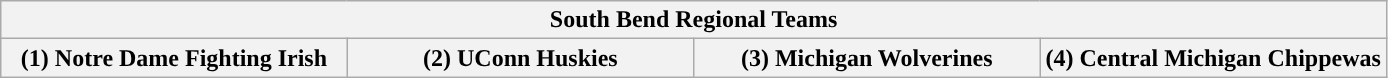<table class="wikitable">
<tr>
<th colspan=4>South Bend Regional Teams</th>
</tr>
<tr>
<th style="width: 25%; ">(1) Notre Dame Fighting Irish</th>
<th style="width: 25%; ">(2) UConn Huskies</th>
<th style="width: 25%; ">(3) Michigan Wolverines</th>
<th style="width: 25%; ">(4) Central Michigan Chippewas</th>
</tr>
</table>
